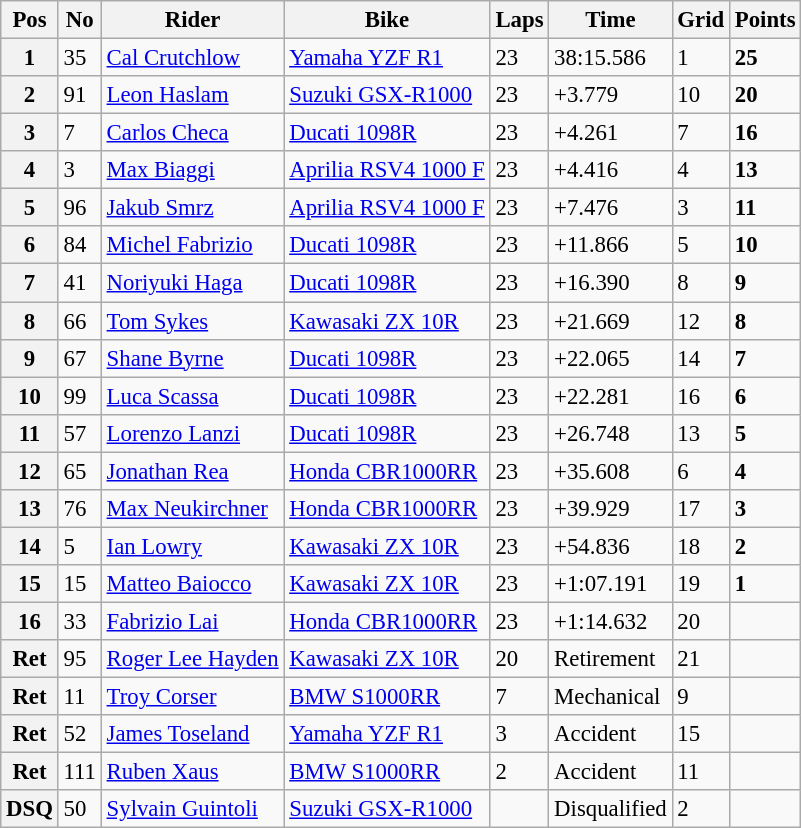<table class="wikitable" style="font-size: 95%;">
<tr>
<th>Pos</th>
<th>No</th>
<th>Rider</th>
<th>Bike</th>
<th>Laps</th>
<th>Time</th>
<th>Grid</th>
<th>Points</th>
</tr>
<tr>
<th>1</th>
<td>35</td>
<td> <a href='#'>Cal Crutchlow</a></td>
<td><a href='#'>Yamaha YZF R1</a></td>
<td>23</td>
<td>38:15.586</td>
<td>1</td>
<td><strong>25</strong></td>
</tr>
<tr>
<th>2</th>
<td>91</td>
<td> <a href='#'>Leon Haslam</a></td>
<td><a href='#'>Suzuki GSX-R1000</a></td>
<td>23</td>
<td>+3.779</td>
<td>10</td>
<td><strong>20</strong></td>
</tr>
<tr>
<th>3</th>
<td>7</td>
<td> <a href='#'>Carlos Checa</a></td>
<td><a href='#'>Ducati 1098R</a></td>
<td>23</td>
<td>+4.261</td>
<td>7</td>
<td><strong>16</strong></td>
</tr>
<tr>
<th>4</th>
<td>3</td>
<td> <a href='#'>Max Biaggi</a></td>
<td><a href='#'>Aprilia RSV4 1000 F</a></td>
<td>23</td>
<td>+4.416</td>
<td>4</td>
<td><strong>13</strong></td>
</tr>
<tr>
<th>5</th>
<td>96</td>
<td> <a href='#'>Jakub Smrz</a></td>
<td><a href='#'>Aprilia RSV4 1000 F</a></td>
<td>23</td>
<td>+7.476</td>
<td>3</td>
<td><strong>11</strong></td>
</tr>
<tr>
<th>6</th>
<td>84</td>
<td> <a href='#'>Michel Fabrizio</a></td>
<td><a href='#'>Ducati 1098R</a></td>
<td>23</td>
<td>+11.866</td>
<td>5</td>
<td><strong>10</strong></td>
</tr>
<tr>
<th>7</th>
<td>41</td>
<td> <a href='#'>Noriyuki Haga</a></td>
<td><a href='#'>Ducati 1098R</a></td>
<td>23</td>
<td>+16.390</td>
<td>8</td>
<td><strong>9</strong></td>
</tr>
<tr>
<th>8</th>
<td>66</td>
<td> <a href='#'>Tom Sykes</a></td>
<td><a href='#'>Kawasaki ZX 10R</a></td>
<td>23</td>
<td>+21.669</td>
<td>12</td>
<td><strong>8</strong></td>
</tr>
<tr>
<th>9</th>
<td>67</td>
<td> <a href='#'>Shane Byrne</a></td>
<td><a href='#'>Ducati 1098R</a></td>
<td>23</td>
<td>+22.065</td>
<td>14</td>
<td><strong>7</strong></td>
</tr>
<tr>
<th>10</th>
<td>99</td>
<td> <a href='#'>Luca Scassa</a></td>
<td><a href='#'>Ducati 1098R</a></td>
<td>23</td>
<td>+22.281</td>
<td>16</td>
<td><strong>6</strong></td>
</tr>
<tr>
<th>11</th>
<td>57</td>
<td> <a href='#'>Lorenzo Lanzi</a></td>
<td><a href='#'>Ducati 1098R</a></td>
<td>23</td>
<td>+26.748</td>
<td>13</td>
<td><strong>5</strong></td>
</tr>
<tr>
<th>12</th>
<td>65</td>
<td> <a href='#'>Jonathan Rea</a></td>
<td><a href='#'>Honda CBR1000RR</a></td>
<td>23</td>
<td>+35.608</td>
<td>6</td>
<td><strong>4</strong></td>
</tr>
<tr>
<th>13</th>
<td>76</td>
<td> <a href='#'>Max Neukirchner</a></td>
<td><a href='#'>Honda CBR1000RR</a></td>
<td>23</td>
<td>+39.929</td>
<td>17</td>
<td><strong>3</strong></td>
</tr>
<tr>
<th>14</th>
<td>5</td>
<td> <a href='#'>Ian Lowry</a></td>
<td><a href='#'>Kawasaki ZX 10R</a></td>
<td>23</td>
<td>+54.836</td>
<td>18</td>
<td><strong>2</strong></td>
</tr>
<tr>
<th>15</th>
<td>15</td>
<td> <a href='#'>Matteo Baiocco</a></td>
<td><a href='#'>Kawasaki ZX 10R</a></td>
<td>23</td>
<td>+1:07.191</td>
<td>19</td>
<td><strong>1</strong></td>
</tr>
<tr>
<th>16</th>
<td>33</td>
<td> <a href='#'>Fabrizio Lai</a></td>
<td><a href='#'>Honda CBR1000RR</a></td>
<td>23</td>
<td>+1:14.632</td>
<td>20</td>
<td></td>
</tr>
<tr>
<th>Ret</th>
<td>95</td>
<td> <a href='#'>Roger Lee Hayden</a></td>
<td><a href='#'>Kawasaki ZX 10R</a></td>
<td>20</td>
<td>Retirement</td>
<td>21</td>
<td></td>
</tr>
<tr>
<th>Ret</th>
<td>11</td>
<td> <a href='#'>Troy Corser</a></td>
<td><a href='#'>BMW S1000RR</a></td>
<td>7</td>
<td>Mechanical</td>
<td>9</td>
<td></td>
</tr>
<tr>
<th>Ret</th>
<td>52</td>
<td> <a href='#'>James Toseland</a></td>
<td><a href='#'>Yamaha YZF R1</a></td>
<td>3</td>
<td>Accident</td>
<td>15</td>
<td></td>
</tr>
<tr>
<th>Ret</th>
<td>111</td>
<td> <a href='#'>Ruben Xaus</a></td>
<td><a href='#'>BMW S1000RR</a></td>
<td>2</td>
<td>Accident</td>
<td>11</td>
<td></td>
</tr>
<tr>
<th>DSQ</th>
<td>50</td>
<td> <a href='#'>Sylvain Guintoli</a></td>
<td><a href='#'>Suzuki GSX-R1000</a></td>
<td></td>
<td>Disqualified</td>
<td>2</td>
<td></td>
</tr>
</table>
